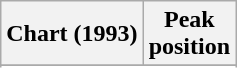<table class="wikitable sortable">
<tr>
<th align="left">Chart (1993)</th>
<th align="center">Peak<br>position</th>
</tr>
<tr>
</tr>
<tr>
</tr>
</table>
